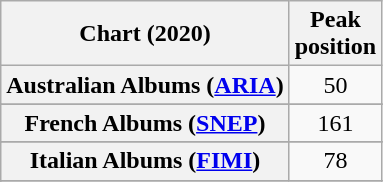<table class="wikitable sortable plainrowheaders" style="text-align:center">
<tr>
<th scope="col">Chart (2020)</th>
<th scope="col">Peak<br>position</th>
</tr>
<tr>
<th scope="row">Australian Albums (<a href='#'>ARIA</a>)</th>
<td>50</td>
</tr>
<tr>
</tr>
<tr>
</tr>
<tr>
<th scope="row">French Albums (<a href='#'>SNEP</a>)</th>
<td>161</td>
</tr>
<tr>
</tr>
<tr>
<th scope="row">Italian Albums (<a href='#'>FIMI</a>)</th>
<td>78</td>
</tr>
<tr>
</tr>
<tr>
</tr>
</table>
